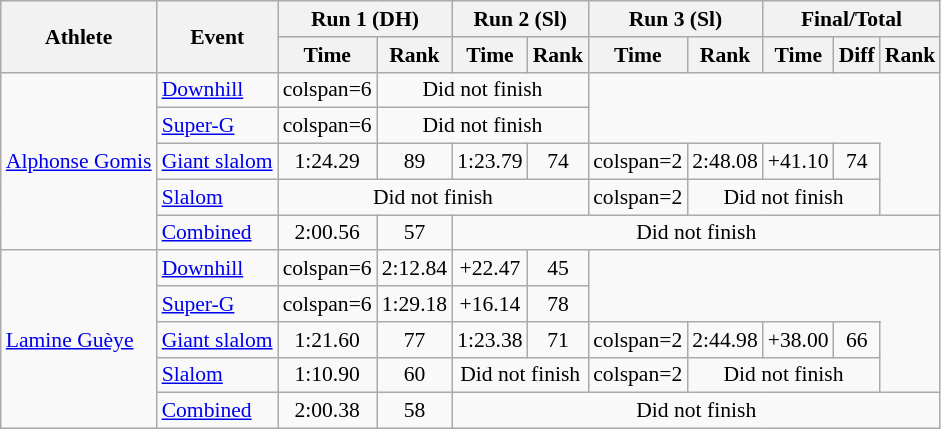<table class="wikitable" style="font-size:90%">
<tr>
<th rowspan="2">Athlete</th>
<th rowspan="2">Event</th>
<th colspan="2">Run 1 (DH)</th>
<th colspan="2">Run 2 (Sl)</th>
<th colspan="2">Run 3 (Sl)</th>
<th colspan="3">Final/Total</th>
</tr>
<tr>
<th>Time</th>
<th>Rank</th>
<th>Time</th>
<th>Rank</th>
<th>Time</th>
<th>Rank</th>
<th>Time</th>
<th>Diff</th>
<th>Rank</th>
</tr>
<tr align="center">
<td align="left" rowspan=5><a href='#'>Alphonse Gomis</a></td>
<td align="left"><a href='#'>Downhill</a></td>
<td>colspan=6 </td>
<td colspan=3>Did not finish</td>
</tr>
<tr align="center">
<td align="left"><a href='#'>Super-G</a></td>
<td>colspan=6 </td>
<td colspan=3>Did not finish</td>
</tr>
<tr align="center">
<td align="left"><a href='#'>Giant slalom</a></td>
<td>1:24.29</td>
<td>89</td>
<td>1:23.79</td>
<td>74</td>
<td>colspan=2 </td>
<td>2:48.08</td>
<td>+41.10</td>
<td>74</td>
</tr>
<tr align="center">
<td align="left"><a href='#'>Slalom</a></td>
<td colspan=4>Did not finish</td>
<td>colspan=2 </td>
<td colspan=3>Did not finish</td>
</tr>
<tr align="center">
<td align="left"><a href='#'>Combined</a></td>
<td>2:00.56</td>
<td>57</td>
<td colspan=7>Did not finish</td>
</tr>
<tr align="center">
<td align="left" rowspan=5><a href='#'>Lamine Guèye</a></td>
<td align="left"><a href='#'>Downhill</a></td>
<td>colspan=6 </td>
<td>2:12.84</td>
<td>+22.47</td>
<td>45</td>
</tr>
<tr align="center">
<td align="left"><a href='#'>Super-G</a></td>
<td>colspan=6 </td>
<td>1:29.18</td>
<td>+16.14</td>
<td>78</td>
</tr>
<tr align="center">
<td align="left"><a href='#'>Giant slalom</a></td>
<td>1:21.60</td>
<td>77</td>
<td>1:23.38</td>
<td>71</td>
<td>colspan=2 </td>
<td>2:44.98</td>
<td>+38.00</td>
<td>66</td>
</tr>
<tr align="center">
<td align="left"><a href='#'>Slalom</a></td>
<td>1:10.90</td>
<td>60</td>
<td colspan=2>Did not finish</td>
<td>colspan=2 </td>
<td colspan=3>Did not finish</td>
</tr>
<tr align="center">
<td align="left"><a href='#'>Combined</a></td>
<td>2:00.38</td>
<td>58</td>
<td colspan=7>Did not finish</td>
</tr>
</table>
